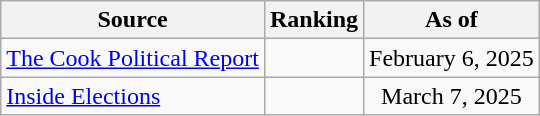<table class="wikitable" style="text-align:center">
<tr>
<th>Source</th>
<th>Ranking</th>
<th>As of</th>
</tr>
<tr>
<td align=left><a href='#'>The Cook Political Report</a></td>
<td></td>
<td>February 6, 2025</td>
</tr>
<tr>
<td align=left><a href='#'>Inside Elections</a></td>
<td></td>
<td>March 7, 2025</td>
</tr>
</table>
